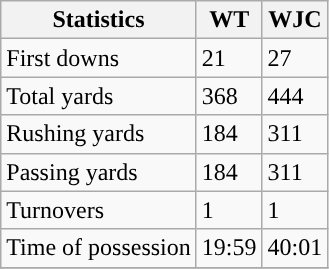<table class="wikitable">
<tr>
<th>Statistics</th>
<th>WT</th>
<th>WJC</th>
</tr>
<tr>
<td>First downs</td>
<td>21</td>
<td>27</td>
</tr>
<tr>
<td>Total yards</td>
<td>368</td>
<td>444</td>
</tr>
<tr>
<td>Rushing yards</td>
<td>184</td>
<td>311</td>
</tr>
<tr>
<td>Passing yards</td>
<td>184</td>
<td>311</td>
</tr>
<tr>
<td>Turnovers</td>
<td>1</td>
<td>1</td>
</tr>
<tr>
<td>Time of possession</td>
<td>19:59</td>
<td>40:01</td>
</tr>
<tr>
</tr>
</table>
